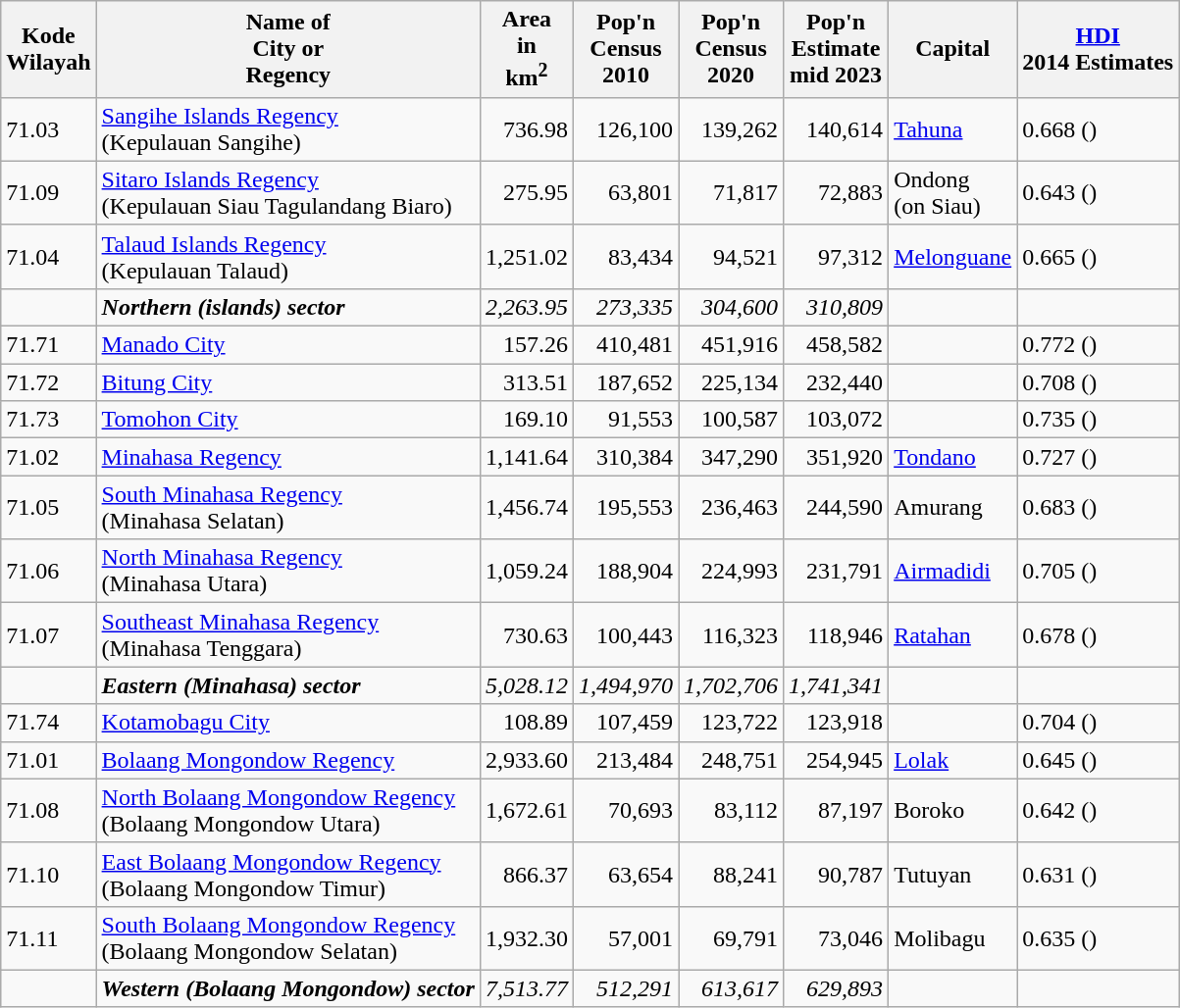<table class="sortable wikitable">
<tr>
<th>Kode<br>Wilayah</th>
<th>Name of<br>City or<br>Regency</th>
<th>Area <br>in<br>km<sup>2</sup></th>
<th>Pop'n<br>Census<br>2010</th>
<th>Pop'n<br>Census<br>2020</th>
<th>Pop'n<br>Estimate<br>mid 2023</th>
<th>Capital</th>
<th><a href='#'>HDI</a><br>2014 Estimates</th>
</tr>
<tr>
<td>71.03</td>
<td><a href='#'>Sangihe Islands Regency</a><br>(Kepulauan Sangihe)</td>
<td align="right">736.98</td>
<td align="right">126,100</td>
<td align="right">139,262</td>
<td align="right">140,614</td>
<td><a href='#'>Tahuna</a></td>
<td>0.668 ()</td>
</tr>
<tr>
<td>71.09</td>
<td><a href='#'>Sitaro Islands Regency</a><br>(Kepulauan Siau Tagulandang Biaro)</td>
<td align="right">275.95</td>
<td align="right">63,801</td>
<td align="right">71,817</td>
<td align="right">72,883</td>
<td>Ondong <br>(on Siau)</td>
<td>0.643 ()</td>
</tr>
<tr>
<td>71.04</td>
<td><a href='#'>Talaud Islands Regency</a><br>(Kepulauan Talaud)</td>
<td align="right">1,251.02</td>
<td align="right">83,434</td>
<td align="right">94,521</td>
<td align="right">97,312</td>
<td><a href='#'>Melonguane</a></td>
<td>0.665 ()</td>
</tr>
<tr>
<td></td>
<td><strong><em>Northern (islands) sector</em></strong></td>
<td align="right"><em>2,263.95</em></td>
<td align="right"><em>273,335</em></td>
<td align="right"><em>304,600</em></td>
<td align="right"><em>310,809</em></td>
<td></td>
<td></td>
</tr>
<tr>
<td>71.71</td>
<td><a href='#'>Manado City</a></td>
<td align="right">157.26</td>
<td align="right">410,481</td>
<td align="right">451,916</td>
<td align="right">458,582</td>
<td></td>
<td>0.772 ()</td>
</tr>
<tr>
<td>71.72</td>
<td><a href='#'>Bitung City</a></td>
<td align="right">313.51</td>
<td align="right">187,652</td>
<td align="right">225,134</td>
<td align="right">232,440</td>
<td></td>
<td>0.708 ()</td>
</tr>
<tr>
<td>71.73</td>
<td><a href='#'>Tomohon City</a></td>
<td align="right">169.10</td>
<td align="right">91,553</td>
<td align="right">100,587</td>
<td align="right">103,072</td>
<td></td>
<td>0.735 ()</td>
</tr>
<tr>
<td>71.02</td>
<td><a href='#'>Minahasa Regency</a></td>
<td align="right">1,141.64</td>
<td align="right">310,384</td>
<td align="right">347,290</td>
<td align="right">351,920</td>
<td><a href='#'>Tondano</a></td>
<td>0.727 ()</td>
</tr>
<tr>
<td>71.05</td>
<td><a href='#'>South Minahasa Regency</a><br>(Minahasa Selatan)</td>
<td align="right">1,456.74</td>
<td align="right">195,553</td>
<td align="right">236,463</td>
<td align="right">244,590</td>
<td>Amurang</td>
<td>0.683 ()</td>
</tr>
<tr>
<td>71.06</td>
<td><a href='#'>North Minahasa Regency</a><br>(Minahasa Utara)</td>
<td align="right">1,059.24</td>
<td align="right">188,904</td>
<td align="right">224,993</td>
<td align="right">231,791</td>
<td><a href='#'>Airmadidi</a></td>
<td>0.705 ()</td>
</tr>
<tr>
<td>71.07</td>
<td><a href='#'>Southeast Minahasa Regency</a><br>(Minahasa Tenggara)</td>
<td align="right">730.63</td>
<td align="right">100,443</td>
<td align="right">116,323</td>
<td align="right">118,946</td>
<td><a href='#'>Ratahan</a></td>
<td>0.678 ()</td>
</tr>
<tr>
<td></td>
<td><strong><em>Eastern (Minahasa) sector</em></strong></td>
<td align="right"><em>5,028.12</em></td>
<td align="right"><em>1,494,970</em></td>
<td align="right"><em>1,702,706</em></td>
<td align="right"><em>1,741,341</em></td>
<td></td>
<td></td>
</tr>
<tr>
<td>71.74</td>
<td><a href='#'>Kotamobagu City</a></td>
<td align="right">108.89</td>
<td align="right">107,459</td>
<td align="right">123,722</td>
<td align="right">123,918</td>
<td></td>
<td>0.704 ()</td>
</tr>
<tr>
<td>71.01</td>
<td><a href='#'>Bolaang Mongondow Regency</a></td>
<td align="right">2,933.60</td>
<td align="right">213,484</td>
<td align="right">248,751</td>
<td align="right">254,945</td>
<td><a href='#'>Lolak</a></td>
<td>0.645 ()</td>
</tr>
<tr>
<td>71.08</td>
<td><a href='#'>North Bolaang Mongondow Regency</a><br>(Bolaang Mongondow Utara)</td>
<td align="right">1,672.61</td>
<td align="right">70,693</td>
<td align="right">83,112</td>
<td align="right">87,197</td>
<td>Boroko</td>
<td>0.642 ()</td>
</tr>
<tr>
<td>71.10</td>
<td><a href='#'>East Bolaang Mongondow Regency</a><br>(Bolaang Mongondow Timur)</td>
<td align="right">866.37</td>
<td align="right">63,654</td>
<td align="right">88,241</td>
<td align="right">90,787</td>
<td>Tutuyan</td>
<td>0.631 ()</td>
</tr>
<tr>
<td>71.11</td>
<td><a href='#'>South Bolaang Mongondow Regency</a><br>(Bolaang Mongondow Selatan)</td>
<td align="right">1,932.30</td>
<td align="right">57,001</td>
<td align="right">69,791</td>
<td align="right">73,046</td>
<td>Molibagu</td>
<td>0.635 ()</td>
</tr>
<tr>
<td></td>
<td><strong><em>Western (Bolaang Mongondow) sector</em></strong></td>
<td align="right"><em>7,513.77</em></td>
<td align="right"><em>512,291</em></td>
<td align="right"><em>613,617</em></td>
<td align="right"><em>629,893</em></td>
<td></td>
<td></td>
</tr>
</table>
